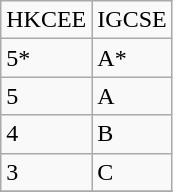<table class="wikitable">
<tr>
<td>HKCEE</td>
<td>IGCSE</td>
</tr>
<tr>
<td>5*</td>
<td>A*</td>
</tr>
<tr>
<td>5</td>
<td>A</td>
</tr>
<tr>
<td>4</td>
<td>B</td>
</tr>
<tr>
<td>3</td>
<td>C</td>
</tr>
<tr>
</tr>
</table>
